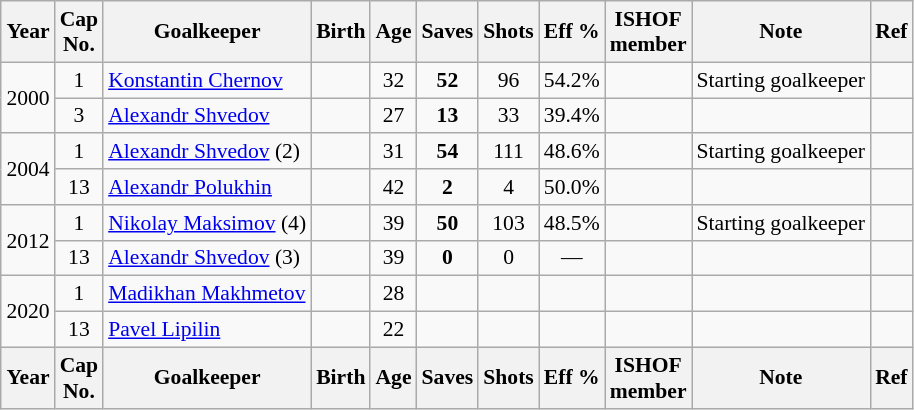<table class="wikitable sortable" style="text-align: center; font-size: 90%; margin-left: 1em;">
<tr>
<th>Year</th>
<th class="unsortable">Cap<br>No.</th>
<th>Goalkeeper</th>
<th>Birth</th>
<th>Age</th>
<th>Saves</th>
<th>Shots</th>
<th>Eff %</th>
<th>ISHOF<br>member</th>
<th>Note</th>
<th class="unsortable">Ref</th>
</tr>
<tr>
<td rowspan="2" style="text-align: left;">2000</td>
<td>1</td>
<td style="text-align: left;" data-sort-value="Chernov, Konstantin"><a href='#'>Konstantin Chernov</a></td>
<td></td>
<td>32</td>
<td><strong>52</strong></td>
<td>96</td>
<td>54.2%</td>
<td></td>
<td style="text-align: left;">Starting goalkeeper</td>
<td></td>
</tr>
<tr>
<td>3</td>
<td style="text-align: left;" data-sort-value="Shvedov, Alexandr"><a href='#'>Alexandr Shvedov</a></td>
<td></td>
<td>27</td>
<td><strong>13</strong></td>
<td>33</td>
<td>39.4%</td>
<td></td>
<td style="text-align: left;"></td>
<td></td>
</tr>
<tr>
<td rowspan="2" style="text-align: left;">2004</td>
<td>1</td>
<td style="text-align: left;" data-sort-value="Shvedov, Alexandr"><a href='#'>Alexandr Shvedov</a> (2)</td>
<td></td>
<td>31</td>
<td><strong>54</strong></td>
<td>111</td>
<td>48.6%</td>
<td></td>
<td style="text-align: left;">Starting goalkeeper</td>
<td></td>
</tr>
<tr>
<td>13</td>
<td style="text-align: left;" data-sort-value="Polukhin, Alexandr"><a href='#'>Alexandr Polukhin</a></td>
<td></td>
<td>42</td>
<td><strong>2</strong></td>
<td>4</td>
<td>50.0%</td>
<td></td>
<td style="text-align: left;"></td>
<td></td>
</tr>
<tr>
<td rowspan="2" style="text-align: left;">2012</td>
<td>1</td>
<td style="text-align: left;" data-sort-value="Maksimov, Nikolay"><a href='#'>Nikolay Maksimov</a> (4)</td>
<td></td>
<td>39</td>
<td><strong>50</strong></td>
<td>103</td>
<td>48.5%</td>
<td></td>
<td style="text-align: left;">Starting goalkeeper</td>
<td></td>
</tr>
<tr>
<td>13</td>
<td style="text-align: left;" data-sort-value="Shvedov, Alexandr"><a href='#'>Alexandr Shvedov</a> (3)</td>
<td></td>
<td>39</td>
<td><strong>0</strong></td>
<td>0</td>
<td>—</td>
<td></td>
<td style="text-align: left;"></td>
<td></td>
</tr>
<tr>
<td rowspan="2" style="text-align: left;">2020</td>
<td>1</td>
<td style="text-align: left;" data-sort-value="Makhmetov, Madikhan"><a href='#'>Madikhan Makhmetov</a></td>
<td></td>
<td>28</td>
<td></td>
<td></td>
<td></td>
<td></td>
<td style="text-align: left;"></td>
<td></td>
</tr>
<tr>
<td>13</td>
<td style="text-align: left;" style="text-align: left;" data-sort-value="Lipilin, Pavel"><a href='#'>Pavel Lipilin</a></td>
<td></td>
<td>22</td>
<td></td>
<td></td>
<td></td>
<td></td>
<td style="text-align: left;"></td>
<td></td>
</tr>
<tr>
<th>Year</th>
<th>Cap<br>No.</th>
<th>Goalkeeper</th>
<th>Birth</th>
<th>Age</th>
<th>Saves</th>
<th>Shots</th>
<th>Eff %</th>
<th>ISHOF<br>member</th>
<th>Note</th>
<th>Ref</th>
</tr>
</table>
